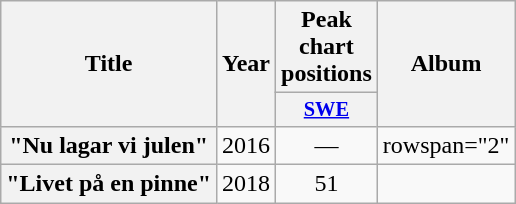<table class="wikitable plainrowheaders" style="text-align:center;">
<tr>
<th scope="col" rowspan="2">Title</th>
<th scope="col" rowspan="2">Year</th>
<th scope="col" colspan="1">Peak chart positions</th>
<th scope="col" rowspan="2">Album</th>
</tr>
<tr>
<th scope="col" style="width:3em;font-size:85%;"><a href='#'>SWE</a></th>
</tr>
<tr>
<th scope="row">"Nu lagar vi julen"</th>
<td>2016</td>
<td>—</td>
<td>rowspan="2" </td>
</tr>
<tr>
<th scope="row">"Livet på en pinne"</th>
<td>2018</td>
<td>51<br></td>
</tr>
</table>
